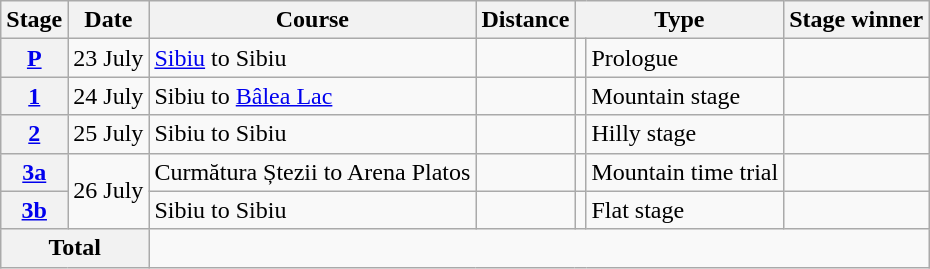<table class="wikitable">
<tr>
<th scope="col">Stage</th>
<th scope="col">Date</th>
<th scope="col">Course</th>
<th scope="col">Distance</th>
<th scope="col" colspan="2">Type</th>
<th scope="col">Stage winner</th>
</tr>
<tr>
<th scope="row" style="text-align:center;"><a href='#'>P</a></th>
<td style="text-align:center;">23 July</td>
<td><a href='#'>Sibiu</a> to Sibiu</td>
<td style="text-align:center;"></td>
<td></td>
<td>Prologue</td>
<td></td>
</tr>
<tr>
<th scope="row" style="text-align:center;"><a href='#'>1</a></th>
<td style="text-align:center;">24 July</td>
<td>Sibiu to <a href='#'>Bâlea Lac</a></td>
<td style="text-align:center;"></td>
<td></td>
<td>Mountain stage</td>
<td></td>
</tr>
<tr>
<th scope="row" style="text-align:center;"><a href='#'>2</a></th>
<td style="text-align:center;">25 July</td>
<td>Sibiu to Sibiu</td>
<td style="text-align:center;"></td>
<td></td>
<td>Hilly stage</td>
<td></td>
</tr>
<tr>
<th scope="row" style="text-align:center;"><a href='#'>3a</a></th>
<td style="text-align:center;" rowspan=2>26 July</td>
<td>Curmătura Ștezii to Arena Platos</td>
<td style="text-align:center;"></td>
<td></td>
<td>Mountain time trial</td>
<td></td>
</tr>
<tr>
<th scope="row" style="text-align:center;"><a href='#'>3b</a></th>
<td>Sibiu to Sibiu</td>
<td style="text-align:center;"></td>
<td></td>
<td>Flat stage</td>
<td></td>
</tr>
<tr>
<th colspan="2">Total</th>
<td colspan="5" style="text-align:center;"></td>
</tr>
</table>
